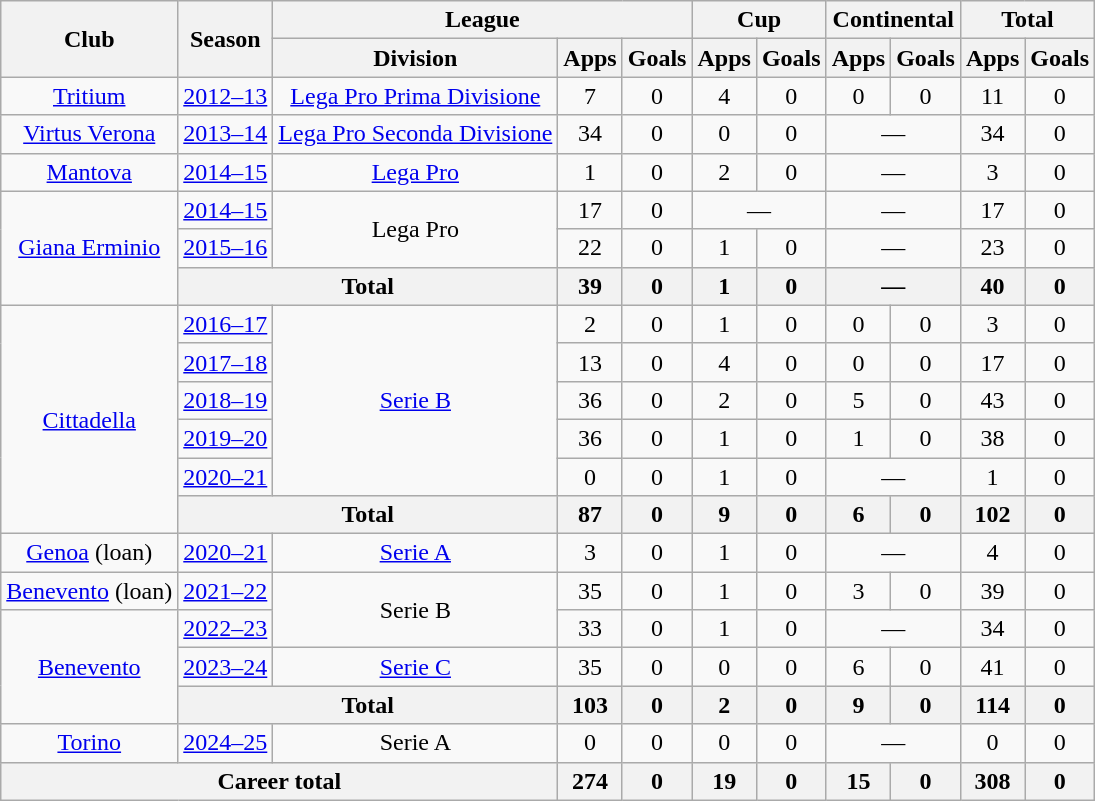<table class="wikitable" style="text-align:center">
<tr>
<th rowspan="2">Club</th>
<th rowspan="2">Season</th>
<th colspan="3">League</th>
<th colspan="2">Cup</th>
<th colspan="2">Continental</th>
<th colspan="2">Total</th>
</tr>
<tr>
<th>Division</th>
<th>Apps</th>
<th>Goals</th>
<th>Apps</th>
<th>Goals</th>
<th>Apps</th>
<th>Goals</th>
<th>Apps</th>
<th>Goals</th>
</tr>
<tr>
<td><a href='#'>Tritium</a></td>
<td><a href='#'>2012–13</a></td>
<td><a href='#'>Lega Pro Prima Divisione</a></td>
<td>7</td>
<td>0</td>
<td>4</td>
<td>0</td>
<td>0</td>
<td>0</td>
<td>11</td>
<td>0</td>
</tr>
<tr>
<td><a href='#'>Virtus Verona</a></td>
<td><a href='#'>2013–14</a></td>
<td><a href='#'>Lega Pro Seconda Divisione</a></td>
<td>34</td>
<td>0</td>
<td>0</td>
<td>0</td>
<td colspan="2">—</td>
<td>34</td>
<td>0</td>
</tr>
<tr>
<td><a href='#'>Mantova</a></td>
<td><a href='#'>2014–15</a></td>
<td><a href='#'>Lega Pro</a></td>
<td>1</td>
<td>0</td>
<td>2</td>
<td>0</td>
<td colspan="2">—</td>
<td>3</td>
<td>0</td>
</tr>
<tr>
<td rowspan="3"><a href='#'>Giana Erminio</a></td>
<td><a href='#'>2014–15</a></td>
<td rowspan="2">Lega Pro</td>
<td>17</td>
<td>0</td>
<td colspan="2">—</td>
<td colspan="2">—</td>
<td>17</td>
<td>0</td>
</tr>
<tr>
<td><a href='#'>2015–16</a></td>
<td>22</td>
<td>0</td>
<td>1</td>
<td>0</td>
<td colspan="2">—</td>
<td>23</td>
<td>0</td>
</tr>
<tr>
<th colspan="2">Total</th>
<th>39</th>
<th>0</th>
<th>1</th>
<th>0</th>
<th colspan="2">—</th>
<th>40</th>
<th>0</th>
</tr>
<tr>
<td rowspan="6"><a href='#'>Cittadella</a></td>
<td><a href='#'>2016–17</a></td>
<td rowspan="5"><a href='#'>Serie B</a></td>
<td>2</td>
<td>0</td>
<td>1</td>
<td>0</td>
<td>0</td>
<td>0</td>
<td>3</td>
<td>0</td>
</tr>
<tr>
<td><a href='#'>2017–18</a></td>
<td>13</td>
<td>0</td>
<td>4</td>
<td>0</td>
<td>0</td>
<td>0</td>
<td>17</td>
<td>0</td>
</tr>
<tr>
<td><a href='#'>2018–19</a></td>
<td>36</td>
<td>0</td>
<td>2</td>
<td>0</td>
<td>5</td>
<td>0</td>
<td>43</td>
<td>0</td>
</tr>
<tr>
<td><a href='#'>2019–20</a></td>
<td>36</td>
<td>0</td>
<td>1</td>
<td>0</td>
<td>1</td>
<td>0</td>
<td>38</td>
<td>0</td>
</tr>
<tr>
<td><a href='#'>2020–21</a></td>
<td>0</td>
<td>0</td>
<td>1</td>
<td>0</td>
<td colspan="2">—</td>
<td>1</td>
<td>0</td>
</tr>
<tr>
<th colspan="2">Total</th>
<th>87</th>
<th>0</th>
<th>9</th>
<th>0</th>
<th>6</th>
<th>0</th>
<th>102</th>
<th>0</th>
</tr>
<tr>
<td><a href='#'>Genoa</a> (loan)</td>
<td><a href='#'>2020–21</a></td>
<td><a href='#'>Serie A</a></td>
<td>3</td>
<td>0</td>
<td>1</td>
<td>0</td>
<td colspan="2">—</td>
<td>4</td>
<td>0</td>
</tr>
<tr>
<td><a href='#'>Benevento</a> (loan)</td>
<td><a href='#'>2021–22</a></td>
<td rowspan="2">Serie B</td>
<td>35</td>
<td>0</td>
<td>1</td>
<td>0</td>
<td>3</td>
<td>0</td>
<td>39</td>
<td>0</td>
</tr>
<tr>
<td rowspan="3"><a href='#'>Benevento</a></td>
<td><a href='#'>2022–23</a></td>
<td>33</td>
<td>0</td>
<td>1</td>
<td>0</td>
<td colspan="2">—</td>
<td>34</td>
<td>0</td>
</tr>
<tr>
<td><a href='#'>2023–24</a></td>
<td><a href='#'>Serie C</a></td>
<td>35</td>
<td>0</td>
<td>0</td>
<td>0</td>
<td>6</td>
<td>0</td>
<td>41</td>
<td>0</td>
</tr>
<tr>
<th colspan="2">Total</th>
<th>103</th>
<th>0</th>
<th>2</th>
<th>0</th>
<th>9</th>
<th>0</th>
<th>114</th>
<th>0</th>
</tr>
<tr>
<td><a href='#'>Torino</a></td>
<td><a href='#'>2024–25</a></td>
<td>Serie A</td>
<td>0</td>
<td>0</td>
<td>0</td>
<td>0</td>
<td colspan="2">—</td>
<td>0</td>
<td>0</td>
</tr>
<tr>
<th colspan="3">Career total</th>
<th>274</th>
<th>0</th>
<th>19</th>
<th>0</th>
<th>15</th>
<th>0</th>
<th>308</th>
<th>0</th>
</tr>
</table>
